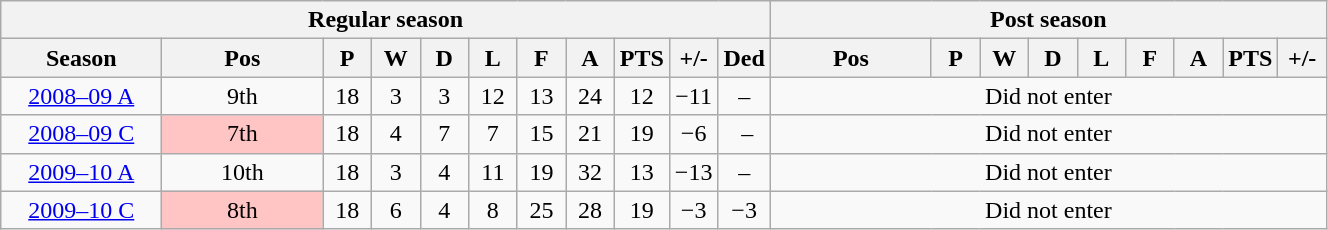<table class="wikitable" style="text-align:center">
<tr>
<th colspan="11">Regular season</th>
<th colspan="9">Post season</th>
</tr>
<tr>
<th width="100">Season</th>
<th width="100">Pos</th>
<th width="25">P</th>
<th width="25">W</th>
<th width="25">D</th>
<th width="25">L</th>
<th width="25">F</th>
<th width="25">A</th>
<th width="25">PTS</th>
<th width="25">+/-</th>
<th width="25">Ded</th>
<th width="100">Pos</th>
<th width="25">P</th>
<th width="25">W</th>
<th width="25">D</th>
<th width="25">L</th>
<th width="25">F</th>
<th width="25">A</th>
<th width="25">PTS</th>
<th width="25">+/-</th>
</tr>
<tr>
<td><a href='#'>2008–09 A</a></td>
<td>9th</td>
<td>18</td>
<td>3</td>
<td>3</td>
<td>12</td>
<td>13</td>
<td>24</td>
<td>12</td>
<td>−11</td>
<td>–</td>
<td colspan="9">Did not enter</td>
</tr>
<tr>
<td><a href='#'>2008–09 C</a></td>
<td bgcolor="FFC5C5">7th</td>
<td>18</td>
<td>4</td>
<td>7</td>
<td>7</td>
<td>15</td>
<td>21</td>
<td>19</td>
<td>−6</td>
<td> –</td>
<td colspan="9">Did not enter</td>
</tr>
<tr>
<td><a href='#'>2009–10 A</a></td>
<td>10th</td>
<td>18</td>
<td>3</td>
<td>4</td>
<td>11</td>
<td>19</td>
<td>32</td>
<td>13</td>
<td>−13</td>
<td>–</td>
<td colspan="9">Did not enter</td>
</tr>
<tr>
<td><a href='#'>2009–10 C</a></td>
<td bgcolor="FFC5C5">8th</td>
<td>18</td>
<td>6</td>
<td>4</td>
<td>8</td>
<td>25</td>
<td>28</td>
<td>19</td>
<td>−3</td>
<td>−3</td>
<td colspan="9">Did not enter</td>
</tr>
</table>
